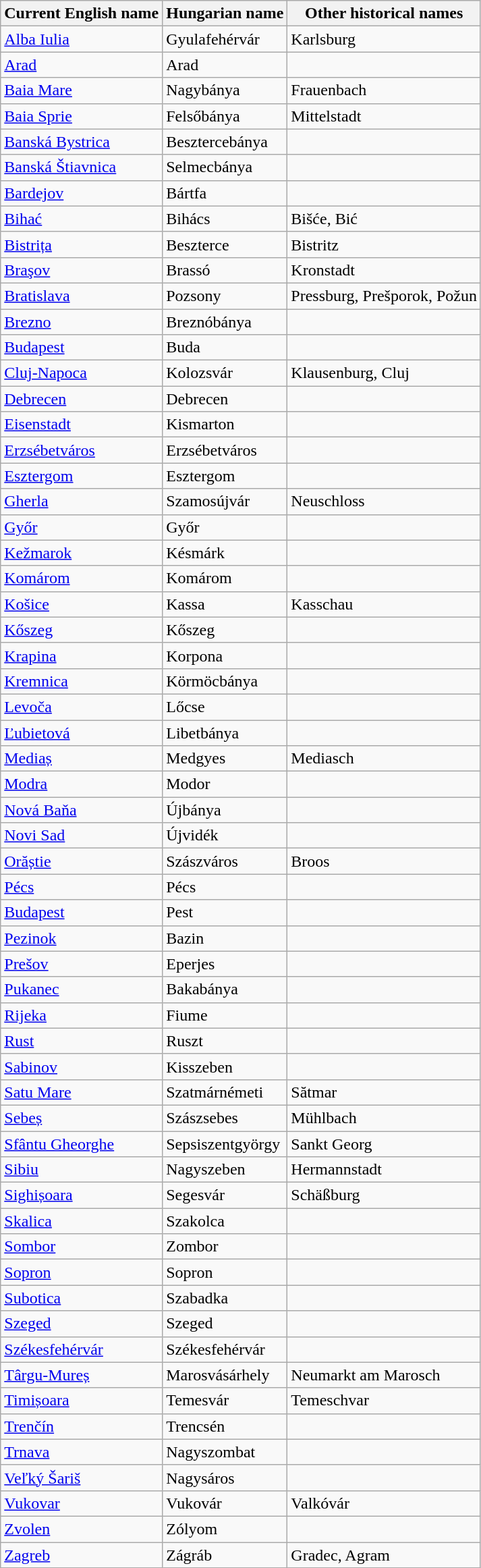<table class="wikitable">
<tr>
<th>Current English name</th>
<th>Hungarian name</th>
<th>Other historical names</th>
</tr>
<tr>
<td><a href='#'>Alba Iulia</a></td>
<td>Gyulafehérvár</td>
<td>Karlsburg</td>
</tr>
<tr>
<td><a href='#'>Arad</a></td>
<td>Arad</td>
<td></td>
</tr>
<tr>
<td><a href='#'>Baia Mare</a></td>
<td>Nagybánya</td>
<td>Frauenbach</td>
</tr>
<tr>
<td><a href='#'>Baia Sprie</a></td>
<td>Felsőbánya</td>
<td>Mittelstadt</td>
</tr>
<tr>
<td><a href='#'>Banská Bystrica</a></td>
<td>Besztercebánya</td>
<td></td>
</tr>
<tr>
<td><a href='#'>Banská Štiavnica</a></td>
<td>Selmecbánya</td>
<td></td>
</tr>
<tr>
<td><a href='#'>Bardejov</a></td>
<td>Bártfa</td>
<td></td>
</tr>
<tr>
<td><a href='#'>Bihać</a></td>
<td>Bihács</td>
<td>Bišće, Bić</td>
</tr>
<tr>
<td><a href='#'>Bistrița</a></td>
<td>Beszterce</td>
<td>Bistritz</td>
</tr>
<tr>
<td><a href='#'>Braşov</a></td>
<td>Brassó</td>
<td>Kronstadt</td>
</tr>
<tr>
<td><a href='#'>Bratislava</a></td>
<td>Pozsony</td>
<td>Pressburg, Prešporok, Požun</td>
</tr>
<tr>
<td><a href='#'>Brezno</a></td>
<td>Breznóbánya</td>
<td></td>
</tr>
<tr>
<td><a href='#'>Budapest</a></td>
<td>Buda</td>
<td></td>
</tr>
<tr>
<td><a href='#'>Cluj-Napoca</a></td>
<td>Kolozsvár</td>
<td>Klausenburg, Cluj</td>
</tr>
<tr>
<td><a href='#'>Debrecen</a></td>
<td>Debrecen</td>
<td></td>
</tr>
<tr>
<td><a href='#'>Eisenstadt</a></td>
<td>Kismarton</td>
<td></td>
</tr>
<tr>
<td><a href='#'>Erzsébetváros</a></td>
<td>Erzsébetváros</td>
<td></td>
</tr>
<tr>
<td><a href='#'>Esztergom</a></td>
<td>Esztergom</td>
<td></td>
</tr>
<tr>
<td><a href='#'>Gherla</a></td>
<td>Szamosújvár</td>
<td>Neuschloss</td>
</tr>
<tr>
<td><a href='#'>Győr</a></td>
<td>Győr</td>
<td></td>
</tr>
<tr>
<td><a href='#'>Kežmarok</a></td>
<td>Késmárk</td>
<td></td>
</tr>
<tr>
<td><a href='#'>Komárom</a></td>
<td>Komárom</td>
<td></td>
</tr>
<tr>
<td><a href='#'>Košice</a></td>
<td>Kassa</td>
<td>Kasschau</td>
</tr>
<tr>
<td><a href='#'>Kőszeg</a></td>
<td>Kőszeg</td>
<td></td>
</tr>
<tr>
<td><a href='#'>Krapina</a></td>
<td>Korpona</td>
<td></td>
</tr>
<tr>
<td><a href='#'>Kremnica</a></td>
<td>Körmöcbánya</td>
<td></td>
</tr>
<tr>
<td><a href='#'>Levoča</a></td>
<td>Lőcse</td>
<td></td>
</tr>
<tr>
<td><a href='#'>Ľubietová</a></td>
<td>Libetbánya</td>
<td></td>
</tr>
<tr>
<td><a href='#'>Mediaș</a></td>
<td>Medgyes</td>
<td>Mediasch</td>
</tr>
<tr>
<td><a href='#'>Modra</a></td>
<td>Modor</td>
<td></td>
</tr>
<tr>
<td><a href='#'>Nová Baňa</a></td>
<td>Újbánya</td>
<td></td>
</tr>
<tr>
<td><a href='#'>Novi Sad</a></td>
<td>Újvidék</td>
<td></td>
</tr>
<tr>
<td><a href='#'>Orăștie</a></td>
<td>Szászváros</td>
<td>Broos</td>
</tr>
<tr>
<td><a href='#'>Pécs</a></td>
<td>Pécs</td>
<td></td>
</tr>
<tr>
<td><a href='#'>Budapest</a></td>
<td>Pest</td>
<td></td>
</tr>
<tr>
<td><a href='#'>Pezinok</a></td>
<td>Bazin</td>
<td></td>
</tr>
<tr>
<td><a href='#'>Prešov</a></td>
<td>Eperjes</td>
<td></td>
</tr>
<tr>
<td><a href='#'>Pukanec</a></td>
<td>Bakabánya</td>
<td></td>
</tr>
<tr>
<td><a href='#'>Rijeka</a></td>
<td>Fiume</td>
<td></td>
</tr>
<tr>
<td><a href='#'>Rust</a></td>
<td>Ruszt</td>
<td></td>
</tr>
<tr>
<td><a href='#'>Sabinov</a></td>
<td>Kisszeben</td>
<td></td>
</tr>
<tr>
<td><a href='#'>Satu Mare</a></td>
<td>Szatmárnémeti</td>
<td>Sătmar</td>
</tr>
<tr>
<td><a href='#'>Sebeș</a></td>
<td>Szászsebes</td>
<td>Mühlbach</td>
</tr>
<tr>
<td><a href='#'>Sfântu Gheorghe</a></td>
<td>Sepsiszentgyörgy</td>
<td>Sankt Georg</td>
</tr>
<tr>
<td><a href='#'>Sibiu</a></td>
<td>Nagyszeben</td>
<td>Hermannstadt</td>
</tr>
<tr>
<td><a href='#'>Sighișoara</a></td>
<td>Segesvár</td>
<td>Schäßburg</td>
</tr>
<tr>
<td><a href='#'>Skalica</a></td>
<td>Szakolca</td>
<td></td>
</tr>
<tr>
<td><a href='#'>Sombor</a></td>
<td>Zombor</td>
<td></td>
</tr>
<tr>
<td><a href='#'>Sopron</a></td>
<td>Sopron</td>
<td></td>
</tr>
<tr>
<td><a href='#'>Subotica</a></td>
<td>Szabadka</td>
<td></td>
</tr>
<tr>
<td><a href='#'>Szeged</a></td>
<td>Szeged</td>
<td></td>
</tr>
<tr>
<td><a href='#'>Székesfehérvár</a></td>
<td>Székesfehérvár</td>
<td></td>
</tr>
<tr>
<td><a href='#'>Târgu-Mureș</a></td>
<td>Marosvásárhely</td>
<td>Neumarkt am Marosch</td>
</tr>
<tr>
<td><a href='#'>Timișoara</a></td>
<td>Temesvár</td>
<td>Temeschvar</td>
</tr>
<tr>
<td><a href='#'>Trenčín</a></td>
<td>Trencsén</td>
<td></td>
</tr>
<tr>
<td><a href='#'>Trnava</a></td>
<td>Nagyszombat</td>
<td></td>
</tr>
<tr>
<td><a href='#'>Veľký Šariš</a></td>
<td>Nagysáros</td>
<td></td>
</tr>
<tr>
<td><a href='#'>Vukovar</a></td>
<td>Vukovár</td>
<td>Valkóvár</td>
</tr>
<tr>
<td><a href='#'>Zvolen</a></td>
<td>Zólyom</td>
<td></td>
</tr>
<tr>
<td><a href='#'>Zagreb</a></td>
<td>Zágráb</td>
<td>Gradec, Agram</td>
</tr>
</table>
